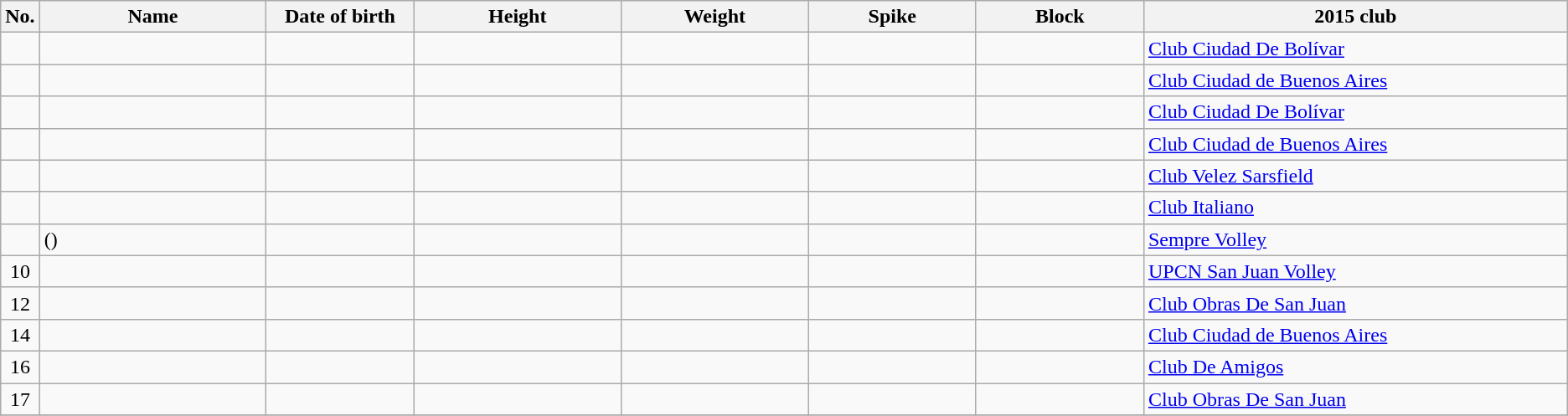<table class="wikitable sortable" style="font-size:100%; text-align:center;">
<tr>
<th>No.</th>
<th style="width:11em">Name</th>
<th style="width:7em">Date of birth</th>
<th style="width:10em">Height</th>
<th style="width:9em">Weight</th>
<th style="width:8em">Spike</th>
<th style="width:8em">Block</th>
<th style="width:21em">2015 club</th>
</tr>
<tr>
<td></td>
<td align=left></td>
<td align=right></td>
<td></td>
<td></td>
<td></td>
<td></td>
<td align=left> <a href='#'>Club Ciudad De Bolívar</a></td>
</tr>
<tr>
<td></td>
<td align=left></td>
<td align=right></td>
<td></td>
<td></td>
<td></td>
<td></td>
<td align=left> <a href='#'>Club Ciudad de Buenos Aires</a></td>
</tr>
<tr>
<td></td>
<td align=left></td>
<td align=right></td>
<td></td>
<td></td>
<td></td>
<td></td>
<td align=left> <a href='#'>Club Ciudad De Bolívar</a></td>
</tr>
<tr>
<td></td>
<td align=left></td>
<td align=right></td>
<td></td>
<td></td>
<td></td>
<td></td>
<td align=left> <a href='#'>Club Ciudad de Buenos Aires</a></td>
</tr>
<tr>
<td></td>
<td align=left></td>
<td align=right></td>
<td></td>
<td></td>
<td></td>
<td></td>
<td align=left> <a href='#'>Club Velez Sarsfield</a></td>
</tr>
<tr>
<td></td>
<td align=left></td>
<td align=right></td>
<td></td>
<td></td>
<td></td>
<td></td>
<td align=left> <a href='#'>Club Italiano</a></td>
</tr>
<tr>
<td></td>
<td align=left> ()</td>
<td align=right></td>
<td></td>
<td></td>
<td></td>
<td></td>
<td align=left> <a href='#'>Sempre Volley</a></td>
</tr>
<tr>
<td>10</td>
<td align=left></td>
<td align=right></td>
<td></td>
<td></td>
<td></td>
<td></td>
<td align=left> <a href='#'>UPCN San Juan Volley</a></td>
</tr>
<tr>
<td>12</td>
<td align=left></td>
<td align=right></td>
<td></td>
<td></td>
<td></td>
<td></td>
<td align=left> <a href='#'>Club Obras De San Juan</a></td>
</tr>
<tr>
<td>14</td>
<td align=left></td>
<td align=right></td>
<td></td>
<td></td>
<td></td>
<td></td>
<td align=left> <a href='#'>Club Ciudad de Buenos Aires</a></td>
</tr>
<tr>
<td>16</td>
<td align=left></td>
<td align=right></td>
<td></td>
<td></td>
<td></td>
<td></td>
<td align=left> <a href='#'>Club De Amigos</a></td>
</tr>
<tr>
<td>17</td>
<td align=left></td>
<td align=right></td>
<td></td>
<td></td>
<td></td>
<td></td>
<td align=left> <a href='#'>Club Obras De San Juan</a></td>
</tr>
<tr>
</tr>
</table>
